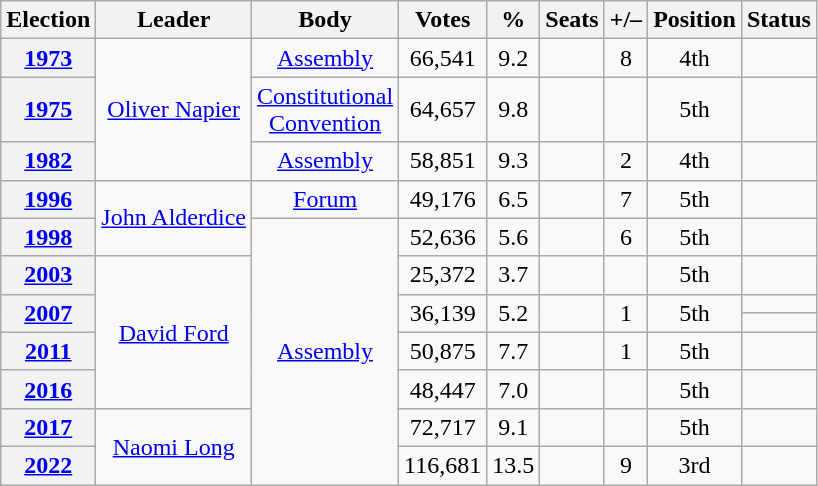<table class="wikitable" style="font-size:97; text-align:center;">
<tr>
<th>Election</th>
<th>Leader</th>
<th>Body</th>
<th>Votes</th>
<th>%</th>
<th>Seats</th>
<th>+/–</th>
<th>Position</th>
<th>Status</th>
</tr>
<tr>
<th><a href='#'>1973</a></th>
<td rowspan=3><a href='#'>Oliver Napier</a></td>
<td><a href='#'>Assembly</a></td>
<td>66,541</td>
<td>9.2</td>
<td></td>
<td> 8</td>
<td> 4th</td>
<td></td>
</tr>
<tr>
<th><a href='#'>1975</a></th>
<td><a href='#'>Constitutional<br> Convention</a></td>
<td>64,657</td>
<td>9.8</td>
<td></td>
<td></td>
<td> 5th</td>
<td></td>
</tr>
<tr>
<th><a href='#'>1982</a></th>
<td><a href='#'>Assembly</a></td>
<td>58,851</td>
<td>9.3</td>
<td></td>
<td> 2</td>
<td> 4th</td>
<td></td>
</tr>
<tr>
<th><a href='#'>1996</a></th>
<td rowspan=2><a href='#'>John Alderdice</a></td>
<td><a href='#'>Forum</a></td>
<td>49,176</td>
<td>6.5</td>
<td></td>
<td> 7</td>
<td> 5th</td>
<td></td>
</tr>
<tr>
<th><a href='#'>1998</a></th>
<td rowspan=8><a href='#'>Assembly</a></td>
<td>52,636</td>
<td>5.6</td>
<td></td>
<td> 6</td>
<td> 5th</td>
<td></td>
</tr>
<tr>
<th><a href='#'>2003</a></th>
<td rowspan=5><a href='#'>David Ford</a></td>
<td>25,372</td>
<td>3.7</td>
<td></td>
<td></td>
<td> 5th</td>
<td></td>
</tr>
<tr>
<th rowspan=2><a href='#'>2007</a></th>
<td rowspan=2>36,139</td>
<td rowspan=2>5.2</td>
<td rowspan=2></td>
<td rowspan=2> 1</td>
<td rowspan=2> 5th</td>
<td></td>
</tr>
<tr>
<td></td>
</tr>
<tr>
<th><a href='#'>2011</a></th>
<td>50,875</td>
<td>7.7</td>
<td></td>
<td> 1</td>
<td> 5th</td>
<td></td>
</tr>
<tr>
<th><a href='#'>2016</a></th>
<td>48,447</td>
<td>7.0</td>
<td></td>
<td></td>
<td> 5th</td>
<td></td>
</tr>
<tr>
<th><a href='#'>2017</a></th>
<td rowspan=2><a href='#'>Naomi Long</a></td>
<td>72,717</td>
<td>9.1</td>
<td></td>
<td></td>
<td> 5th</td>
<td></td>
</tr>
<tr>
<th><a href='#'>2022</a></th>
<td>116,681</td>
<td>13.5</td>
<td></td>
<td> 9</td>
<td> 3rd</td>
<td></td>
</tr>
</table>
